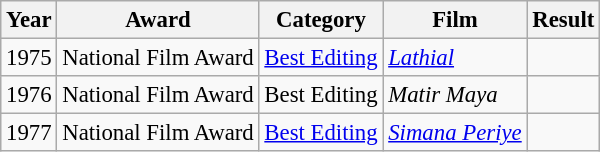<table class="wikitable" style="font-size: 95%;">
<tr>
<th>Year</th>
<th>Award</th>
<th>Category</th>
<th>Film</th>
<th>Result</th>
</tr>
<tr>
<td>1975</td>
<td>National Film Award</td>
<td><a href='#'>Best Editing</a></td>
<td><em><a href='#'>Lathial</a></em></td>
<td></td>
</tr>
<tr>
<td>1976</td>
<td>National Film Award</td>
<td>Best Editing</td>
<td><em>Matir Maya</em></td>
<td></td>
</tr>
<tr>
<td>1977</td>
<td>National Film Award</td>
<td><a href='#'>Best Editing</a></td>
<td><em><a href='#'>Simana Periye</a></em></td>
<td></td>
</tr>
</table>
